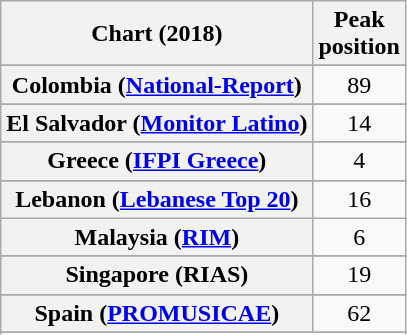<table class="wikitable sortable plainrowheaders" style="text-align:center">
<tr>
<th scope="col">Chart (2018)</th>
<th scope="col">Peak<br>position</th>
</tr>
<tr>
</tr>
<tr>
</tr>
<tr>
</tr>
<tr>
</tr>
<tr>
</tr>
<tr>
<th scope="row">Colombia (<a href='#'>National-Report</a>)</th>
<td>89</td>
</tr>
<tr>
</tr>
<tr>
</tr>
<tr>
<th scope="row">El Salvador (<a href='#'>Monitor Latino</a>)</th>
<td>14</td>
</tr>
<tr>
</tr>
<tr>
</tr>
<tr>
</tr>
<tr>
<th scope="row">Greece (<a href='#'>IFPI Greece</a>)</th>
<td>4</td>
</tr>
<tr>
</tr>
<tr>
</tr>
<tr>
</tr>
<tr>
</tr>
<tr>
<th scope="row">Lebanon (<a href='#'>Lebanese Top 20</a>)</th>
<td>16</td>
</tr>
<tr>
<th scope="row">Malaysia (<a href='#'>RIM</a>)</th>
<td>6</td>
</tr>
<tr>
</tr>
<tr>
</tr>
<tr>
</tr>
<tr>
</tr>
<tr>
</tr>
<tr>
</tr>
<tr>
<th scope="row">Singapore (RIAS)</th>
<td>19</td>
</tr>
<tr>
</tr>
<tr>
<th scope="row">Spain (<a href='#'>PROMUSICAE</a>)</th>
<td>62</td>
</tr>
<tr>
</tr>
<tr>
</tr>
<tr>
</tr>
<tr>
</tr>
<tr>
</tr>
<tr>
</tr>
<tr>
</tr>
<tr>
</tr>
<tr>
</tr>
</table>
